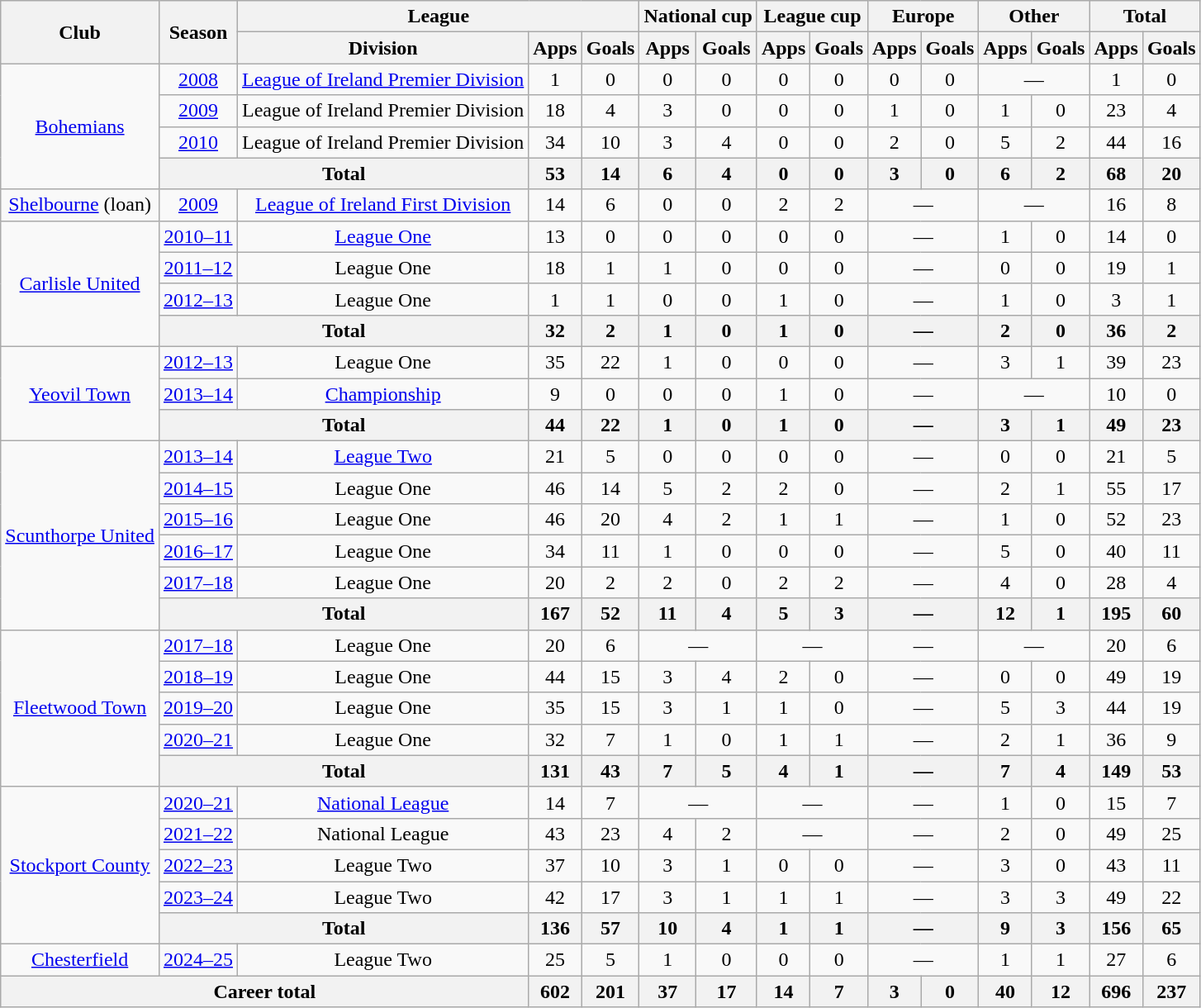<table class="wikitable" style="text-align: center">
<tr>
<th rowspan="2">Club</th>
<th rowspan="2">Season</th>
<th colspan="3">League</th>
<th colspan="2">National cup</th>
<th colspan="2">League cup</th>
<th colspan="2">Europe</th>
<th colspan="2">Other</th>
<th colspan="2">Total</th>
</tr>
<tr>
<th>Division</th>
<th>Apps</th>
<th>Goals</th>
<th>Apps</th>
<th>Goals</th>
<th>Apps</th>
<th>Goals</th>
<th>Apps</th>
<th>Goals</th>
<th>Apps</th>
<th>Goals</th>
<th>Apps</th>
<th>Goals</th>
</tr>
<tr>
<td rowspan="4"><a href='#'>Bohemians</a></td>
<td><a href='#'>2008</a></td>
<td><a href='#'>League of Ireland Premier Division</a></td>
<td>1</td>
<td>0</td>
<td>0</td>
<td>0</td>
<td>0</td>
<td>0</td>
<td>0</td>
<td>0</td>
<td colspan="2">—</td>
<td>1</td>
<td>0</td>
</tr>
<tr>
<td><a href='#'>2009</a></td>
<td>League of Ireland Premier Division</td>
<td>18</td>
<td>4</td>
<td>3</td>
<td>0</td>
<td>0</td>
<td>0</td>
<td>1</td>
<td>0</td>
<td>1</td>
<td>0</td>
<td>23</td>
<td>4</td>
</tr>
<tr>
<td><a href='#'>2010</a></td>
<td>League of Ireland Premier Division</td>
<td>34</td>
<td>10</td>
<td>3</td>
<td>4</td>
<td>0</td>
<td>0</td>
<td>2</td>
<td>0</td>
<td>5</td>
<td>2</td>
<td>44</td>
<td>16</td>
</tr>
<tr>
<th colspan="2">Total</th>
<th>53</th>
<th>14</th>
<th>6</th>
<th>4</th>
<th>0</th>
<th>0</th>
<th>3</th>
<th>0</th>
<th>6</th>
<th>2</th>
<th>68</th>
<th>20</th>
</tr>
<tr>
<td><a href='#'>Shelbourne</a> (loan)</td>
<td><a href='#'>2009</a></td>
<td><a href='#'>League of Ireland First Division</a></td>
<td>14</td>
<td>6</td>
<td>0</td>
<td>0</td>
<td>2</td>
<td>2</td>
<td colspan="2">—</td>
<td colspan="2">—</td>
<td>16</td>
<td>8</td>
</tr>
<tr>
<td rowspan="4"><a href='#'>Carlisle United</a></td>
<td><a href='#'>2010–11</a></td>
<td><a href='#'>League One</a></td>
<td>13</td>
<td>0</td>
<td>0</td>
<td>0</td>
<td>0</td>
<td>0</td>
<td colspan="2">—</td>
<td>1</td>
<td>0</td>
<td>14</td>
<td>0</td>
</tr>
<tr>
<td><a href='#'>2011–12</a></td>
<td>League One</td>
<td>18</td>
<td>1</td>
<td>1</td>
<td>0</td>
<td>0</td>
<td>0</td>
<td colspan="2">—</td>
<td>0</td>
<td>0</td>
<td>19</td>
<td>1</td>
</tr>
<tr>
<td><a href='#'>2012–13</a></td>
<td>League One</td>
<td>1</td>
<td>1</td>
<td>0</td>
<td>0</td>
<td>1</td>
<td>0</td>
<td colspan="2">—</td>
<td>1</td>
<td>0</td>
<td>3</td>
<td>1</td>
</tr>
<tr>
<th colspan="2">Total</th>
<th>32</th>
<th>2</th>
<th>1</th>
<th>0</th>
<th>1</th>
<th>0</th>
<th colspan="2">—</th>
<th>2</th>
<th>0</th>
<th>36</th>
<th>2</th>
</tr>
<tr>
<td rowspan="3"><a href='#'>Yeovil Town</a></td>
<td><a href='#'>2012–13</a></td>
<td>League One</td>
<td>35</td>
<td>22</td>
<td>1</td>
<td>0</td>
<td>0</td>
<td>0</td>
<td colspan="2">—</td>
<td>3</td>
<td>1</td>
<td>39</td>
<td>23</td>
</tr>
<tr>
<td><a href='#'>2013–14</a></td>
<td><a href='#'>Championship</a></td>
<td>9</td>
<td>0</td>
<td>0</td>
<td>0</td>
<td>1</td>
<td>0</td>
<td colspan="2">—</td>
<td colspan="2">—</td>
<td>10</td>
<td>0</td>
</tr>
<tr>
<th colspan="2">Total</th>
<th>44</th>
<th>22</th>
<th>1</th>
<th>0</th>
<th>1</th>
<th>0</th>
<th colspan="2">—</th>
<th>3</th>
<th>1</th>
<th>49</th>
<th>23</th>
</tr>
<tr>
<td rowspan="6"><a href='#'>Scunthorpe United</a></td>
<td><a href='#'>2013–14</a></td>
<td><a href='#'>League Two</a></td>
<td>21</td>
<td>5</td>
<td>0</td>
<td>0</td>
<td>0</td>
<td>0</td>
<td colspan="2">—</td>
<td>0</td>
<td>0</td>
<td>21</td>
<td>5</td>
</tr>
<tr>
<td><a href='#'>2014–15</a></td>
<td>League One</td>
<td>46</td>
<td>14</td>
<td>5</td>
<td>2</td>
<td>2</td>
<td>0</td>
<td colspan="2">—</td>
<td>2</td>
<td>1</td>
<td>55</td>
<td>17</td>
</tr>
<tr>
<td><a href='#'>2015–16</a></td>
<td>League One</td>
<td>46</td>
<td>20</td>
<td>4</td>
<td>2</td>
<td>1</td>
<td>1</td>
<td colspan="2">—</td>
<td>1</td>
<td>0</td>
<td>52</td>
<td>23</td>
</tr>
<tr>
<td><a href='#'>2016–17</a></td>
<td>League One</td>
<td>34</td>
<td>11</td>
<td>1</td>
<td>0</td>
<td>0</td>
<td>0</td>
<td colspan="2">—</td>
<td>5</td>
<td>0</td>
<td>40</td>
<td>11</td>
</tr>
<tr>
<td><a href='#'>2017–18</a></td>
<td>League One</td>
<td>20</td>
<td>2</td>
<td>2</td>
<td>0</td>
<td>2</td>
<td>2</td>
<td colspan="2">—</td>
<td>4</td>
<td>0</td>
<td>28</td>
<td>4</td>
</tr>
<tr>
<th colspan="2">Total</th>
<th>167</th>
<th>52</th>
<th>11</th>
<th>4</th>
<th>5</th>
<th>3</th>
<th colspan="2">—</th>
<th>12</th>
<th>1</th>
<th>195</th>
<th>60</th>
</tr>
<tr>
<td rowspan="5"><a href='#'>Fleetwood Town</a></td>
<td><a href='#'>2017–18</a></td>
<td>League One</td>
<td>20</td>
<td>6</td>
<td colspan="2">—</td>
<td colspan="2">—</td>
<td colspan="2">—</td>
<td colspan="2">—</td>
<td>20</td>
<td>6</td>
</tr>
<tr>
<td><a href='#'>2018–19</a></td>
<td>League One</td>
<td>44</td>
<td>15</td>
<td>3</td>
<td>4</td>
<td>2</td>
<td>0</td>
<td colspan="2">—</td>
<td>0</td>
<td>0</td>
<td>49</td>
<td>19</td>
</tr>
<tr>
<td><a href='#'>2019–20</a></td>
<td>League One</td>
<td>35</td>
<td>15</td>
<td>3</td>
<td>1</td>
<td>1</td>
<td>0</td>
<td colspan="2">—</td>
<td>5</td>
<td>3</td>
<td>44</td>
<td>19</td>
</tr>
<tr>
<td><a href='#'>2020–21</a></td>
<td>League One</td>
<td>32</td>
<td>7</td>
<td>1</td>
<td>0</td>
<td>1</td>
<td>1</td>
<td colspan="2">—</td>
<td>2</td>
<td>1</td>
<td>36</td>
<td>9</td>
</tr>
<tr>
<th colspan="2">Total</th>
<th>131</th>
<th>43</th>
<th>7</th>
<th>5</th>
<th>4</th>
<th>1</th>
<th colspan="2">—</th>
<th>7</th>
<th>4</th>
<th>149</th>
<th>53</th>
</tr>
<tr>
<td rowspan="5"><a href='#'>Stockport County</a></td>
<td><a href='#'>2020–21</a></td>
<td><a href='#'>National League</a></td>
<td>14</td>
<td>7</td>
<td colspan="2">—</td>
<td colspan="2">—</td>
<td colspan="2">—</td>
<td>1</td>
<td>0</td>
<td>15</td>
<td>7</td>
</tr>
<tr>
<td><a href='#'>2021–22</a></td>
<td>National League</td>
<td>43</td>
<td>23</td>
<td>4</td>
<td>2</td>
<td colspan="2">—</td>
<td colspan="2">—</td>
<td>2</td>
<td>0</td>
<td>49</td>
<td>25</td>
</tr>
<tr>
<td><a href='#'>2022–23</a></td>
<td>League Two</td>
<td>37</td>
<td>10</td>
<td>3</td>
<td>1</td>
<td>0</td>
<td>0</td>
<td colspan="2">—</td>
<td>3</td>
<td>0</td>
<td>43</td>
<td>11</td>
</tr>
<tr>
<td><a href='#'>2023–24</a></td>
<td>League Two</td>
<td>42</td>
<td>17</td>
<td>3</td>
<td>1</td>
<td>1</td>
<td>1</td>
<td colspan="2">—</td>
<td>3</td>
<td>3</td>
<td>49</td>
<td>22</td>
</tr>
<tr>
<th colspan="2">Total</th>
<th>136</th>
<th>57</th>
<th>10</th>
<th>4</th>
<th>1</th>
<th>1</th>
<th colspan="2">—</th>
<th>9</th>
<th>3</th>
<th>156</th>
<th>65</th>
</tr>
<tr>
<td><a href='#'>Chesterfield</a></td>
<td><a href='#'>2024–25</a></td>
<td>League Two</td>
<td>25</td>
<td>5</td>
<td>1</td>
<td>0</td>
<td>0</td>
<td>0</td>
<td colspan="2">—</td>
<td>1</td>
<td>1</td>
<td>27</td>
<td>6</td>
</tr>
<tr>
<th colspan="3">Career total</th>
<th>602</th>
<th>201</th>
<th>37</th>
<th>17</th>
<th>14</th>
<th>7</th>
<th>3</th>
<th>0</th>
<th>40</th>
<th>12</th>
<th>696</th>
<th>237</th>
</tr>
</table>
